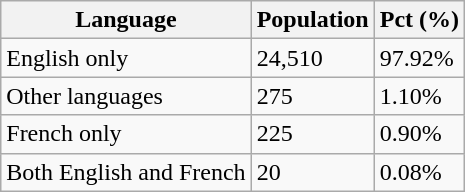<table class="wikitable">
<tr>
<th>Language</th>
<th>Population</th>
<th>Pct (%)</th>
</tr>
<tr>
<td>English only</td>
<td>24,510</td>
<td>97.92%</td>
</tr>
<tr>
<td>Other languages</td>
<td>275</td>
<td>1.10%</td>
</tr>
<tr>
<td>French only</td>
<td>225</td>
<td>0.90%</td>
</tr>
<tr>
<td>Both English and French</td>
<td>20</td>
<td>0.08%</td>
</tr>
</table>
